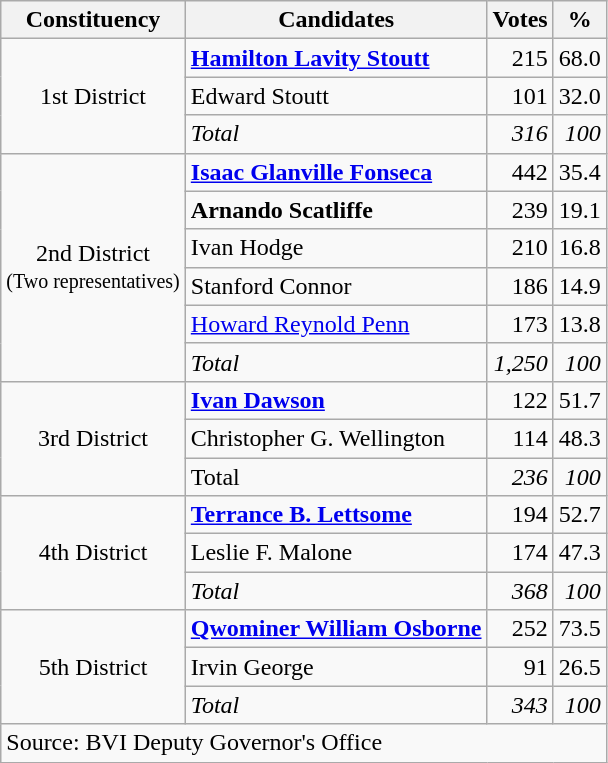<table class=wikitable>
<tr>
<th>Constituency</th>
<th>Candidates</th>
<th>Votes</th>
<th>%</th>
</tr>
<tr>
<td rowspan=3 align="center">1st District</td>
<td><strong><a href='#'>Hamilton Lavity Stoutt</a></strong></td>
<td align=right>215</td>
<td align=right>68.0</td>
</tr>
<tr>
<td>Edward Stoutt</td>
<td align=right>101</td>
<td align=right>32.0</td>
</tr>
<tr>
<td><em>Total</em></td>
<td align=right><em>316</em></td>
<td align=right><em>100</em></td>
</tr>
<tr>
<td rowspan=6 align="center">2nd District<br><small>(Two representatives)</small></td>
<td><strong><a href='#'>Isaac Glanville Fonseca</a></strong></td>
<td align=right>442</td>
<td align=right>35.4</td>
</tr>
<tr>
<td><strong>Arnando Scatliffe</strong></td>
<td align=right>239</td>
<td align=right>19.1</td>
</tr>
<tr>
<td>Ivan Hodge</td>
<td align=right>210</td>
<td align=right>16.8</td>
</tr>
<tr>
<td>Stanford Connor</td>
<td align=right>186</td>
<td align=right>14.9</td>
</tr>
<tr>
<td><a href='#'>Howard Reynold Penn</a></td>
<td align=right>173</td>
<td align=right>13.8</td>
</tr>
<tr>
<td><em>Total</em></td>
<td align=right><em>1,250</em></td>
<td align=right><em>100</em></td>
</tr>
<tr>
<td rowspan=3 align="center">3rd District</td>
<td><strong><a href='#'>Ivan Dawson</a></strong></td>
<td align=right>122</td>
<td align=right>51.7</td>
</tr>
<tr>
<td>Christopher G. Wellington</td>
<td align=right>114</td>
<td align=right>48.3</td>
</tr>
<tr>
<td>Total</td>
<td align=right><em>236</em></td>
<td align=right><em>100</em></td>
</tr>
<tr>
<td rowspan=3 align="center">4th District</td>
<td><strong><a href='#'>Terrance B. Lettsome</a></strong></td>
<td align=right>194</td>
<td align=right>52.7</td>
</tr>
<tr>
<td>Leslie F. Malone</td>
<td align=right>174</td>
<td align=right>47.3</td>
</tr>
<tr>
<td><em>Total</em></td>
<td align=right><em>368</em></td>
<td align=right><em>100</em></td>
</tr>
<tr>
<td rowspan=3 align="center">5th District</td>
<td><strong><a href='#'>Qwominer William Osborne</a></strong></td>
<td align=right>252</td>
<td align=right>73.5</td>
</tr>
<tr>
<td>Irvin George</td>
<td align=right>91</td>
<td align=right>26.5</td>
</tr>
<tr>
<td><em>Total</em></td>
<td align=right><em>343</em></td>
<td align=right><em>100</em></td>
</tr>
<tr>
<td colspan=4>Source: BVI Deputy Governor's Office</td>
</tr>
</table>
